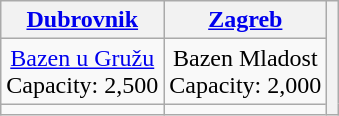<table class="wikitable" style="text-align:center;">
<tr>
<th><a href='#'>Dubrovnik</a></th>
<th><a href='#'>Zagreb</a></th>
<th rowspan=3></th>
</tr>
<tr>
<td><a href='#'>Bazen u Gružu</a><br>Capacity: 2,500</td>
<td>Bazen Mladost<br>Capacity: 2,000</td>
</tr>
<tr>
<td></td>
<td></td>
</tr>
</table>
